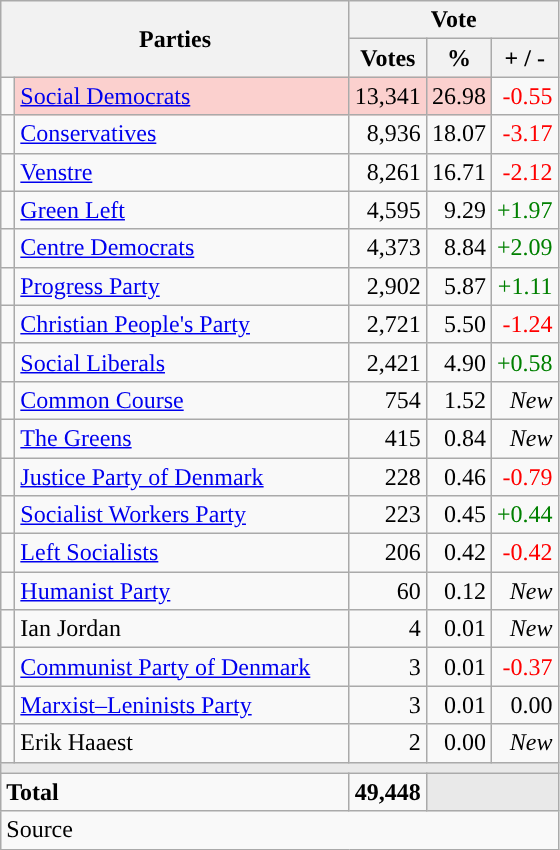<table class="wikitable" style="text-align:right;">
<tr>
<th style="text-align:centre;" rowspan="2" colspan="2" width="225">Parties</th>
<th colspan="3">Vote</th>
</tr>
<tr>
<th width="15">Votes</th>
<th width="15">%</th>
<th width="15">+ / -</th>
</tr>
<tr>
<td width="2" style="color:inherit;background:"></td>
<td bgcolor=#fbd0ce  align="left"><a href='#'>Social Democrats</a></td>
<td bgcolor=#fbd0ce>13,341</td>
<td bgcolor=#fbd0ce>26.98</td>
<td style=color:red;>-0.55</td>
</tr>
<tr>
<td width="2" style="color:inherit;background:"></td>
<td align="left"><a href='#'>Conservatives</a></td>
<td>8,936</td>
<td>18.07</td>
<td style=color:red;>-3.17</td>
</tr>
<tr>
<td width="2" style="color:inherit;background:"></td>
<td align="left"><a href='#'>Venstre</a></td>
<td>8,261</td>
<td>16.71</td>
<td style=color:red;>-2.12</td>
</tr>
<tr>
<td width="2" style="color:inherit;background:"></td>
<td align="left"><a href='#'>Green Left</a></td>
<td>4,595</td>
<td>9.29</td>
<td style=color:green;>+1.97</td>
</tr>
<tr>
<td width="2" style="color:inherit;background:"></td>
<td align="left"><a href='#'>Centre Democrats</a></td>
<td>4,373</td>
<td>8.84</td>
<td style=color:green;>+2.09</td>
</tr>
<tr>
<td width="2" style="color:inherit;background:"></td>
<td align="left"><a href='#'>Progress Party</a></td>
<td>2,902</td>
<td>5.87</td>
<td style=color:green;>+1.11</td>
</tr>
<tr>
<td width="2" style="color:inherit;background:"></td>
<td align="left"><a href='#'>Christian People's Party</a></td>
<td>2,721</td>
<td>5.50</td>
<td style=color:red;>-1.24</td>
</tr>
<tr>
<td width="2" style="color:inherit;background:"></td>
<td align="left"><a href='#'>Social Liberals</a></td>
<td>2,421</td>
<td>4.90</td>
<td style=color:green;>+0.58</td>
</tr>
<tr>
<td width="2" style="color:inherit;background:"></td>
<td align="left"><a href='#'>Common Course</a></td>
<td>754</td>
<td>1.52</td>
<td><em>New</em></td>
</tr>
<tr>
<td width="2" style="color:inherit;background:"></td>
<td align="left"><a href='#'>The Greens</a></td>
<td>415</td>
<td>0.84</td>
<td><em>New</em></td>
</tr>
<tr>
<td width="2" style="color:inherit;background:"></td>
<td align="left"><a href='#'>Justice Party of Denmark</a></td>
<td>228</td>
<td>0.46</td>
<td style=color:red;>-0.79</td>
</tr>
<tr>
<td width="2" style="color:inherit;background:"></td>
<td align="left"><a href='#'>Socialist Workers Party</a></td>
<td>223</td>
<td>0.45</td>
<td style=color:green;>+0.44</td>
</tr>
<tr>
<td width="2" style="color:inherit;background:"></td>
<td align="left"><a href='#'>Left Socialists</a></td>
<td>206</td>
<td>0.42</td>
<td style=color:red;>-0.42</td>
</tr>
<tr>
<td width="2" style="color:inherit;background:"></td>
<td align="left"><a href='#'>Humanist Party</a></td>
<td>60</td>
<td>0.12</td>
<td><em>New</em></td>
</tr>
<tr>
<td width="2" style="color:inherit;background:"></td>
<td align="left">Ian Jordan</td>
<td>4</td>
<td>0.01</td>
<td><em>New</em></td>
</tr>
<tr>
<td width="2" style="color:inherit;background:"></td>
<td align="left"><a href='#'>Communist Party of Denmark</a></td>
<td>3</td>
<td>0.01</td>
<td style=color:red;>-0.37</td>
</tr>
<tr>
<td width="2" style="color:inherit;background:"></td>
<td align="left"><a href='#'>Marxist–Leninists Party</a></td>
<td>3</td>
<td>0.01</td>
<td>0.00</td>
</tr>
<tr>
<td width="2" style="color:inherit;background:"></td>
<td align="left">Erik Haaest</td>
<td>2</td>
<td>0.00</td>
<td><em>New</em></td>
</tr>
<tr>
<td colspan="7" bgcolor="#E9E9E9"></td>
</tr>
<tr>
<td align="left" colspan="2"><strong>Total</strong></td>
<td><strong>49,448</strong></td>
<td bgcolor="#E9E9E9" colspan="2"></td>
</tr>
<tr>
<td align="left" colspan="6">Source</td>
</tr>
</table>
